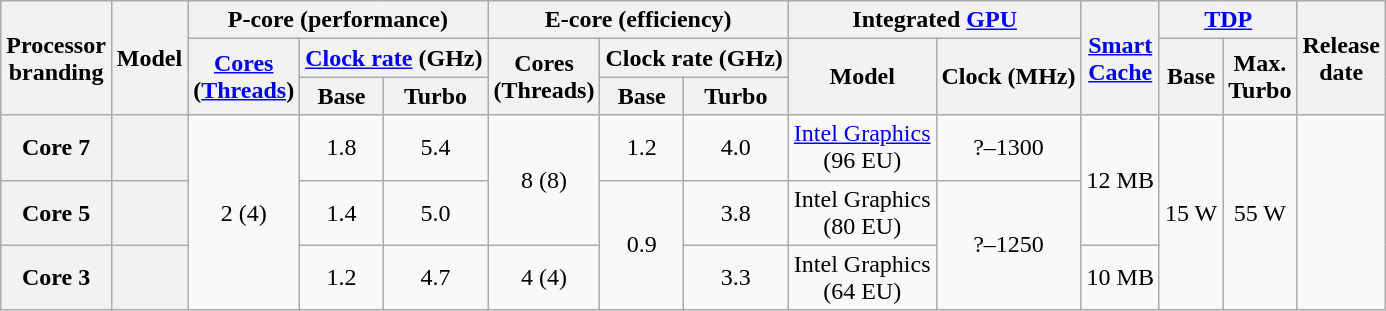<table class="wikitable sortable nowrap" style="text-align: center;">
<tr>
<th class="unsortable" rowspan="3">Processor<br>branding</th>
<th rowspan="3">Model</th>
<th colspan="3">P-core (performance)</th>
<th colspan="3">E-core (efficiency)</th>
<th colspan="2">Integrated <a href='#'>GPU</a></th>
<th class="unsortable" rowspan="3"><a href='#'>Smart<br>Cache</a></th>
<th colspan="2"><a href='#'>TDP</a></th>
<th class="unsortable" rowspan="3">Release<br>date</th>
</tr>
<tr>
<th class="unsortable" rowspan="2"><a href='#'>Cores</a><br>(<a href='#'>Threads</a>)</th>
<th colspan="2"><a href='#'>Clock rate</a> (GHz)</th>
<th class="unsortable" rowspan="2">Cores<br>(Threads)</th>
<th colspan="2">Clock rate (GHz)</th>
<th class="unsortable" rowspan="2">Model</th>
<th class="unsortable" rowspan="2">Clock (MHz)</th>
<th class="unsortable" rowspan="2">Base</th>
<th class="unsortable" rowspan="2">Max.<br>Turbo</th>
</tr>
<tr>
<th class="unsortable">Base</th>
<th class="unsortable">Turbo</th>
<th class="unsortable">Base</th>
<th class="unsortable">Turbo</th>
</tr>
<tr>
<th>Core 7</th>
<th style="text-align:left;" data-sort-value="sku3"></th>
<td rowspan="3">2 (4)</td>
<td>1.8</td>
<td>5.4</td>
<td rowspan="2">8 (8)</td>
<td>1.2</td>
<td>4.0</td>
<td><a href='#'>Intel Graphics</a><br>(96 EU)</td>
<td>?–1300</td>
<td rowspan="2">12 MB</td>
<td rowspan="3">15 W</td>
<td rowspan="3">55 W</td>
<td rowspan="3"></td>
</tr>
<tr>
<th>Core 5</th>
<th style="text-align:left;" data-sort-value="sku2"></th>
<td>1.4</td>
<td>5.0</td>
<td rowspan="2">0.9</td>
<td>3.8</td>
<td>Intel Graphics<br>(80 EU)</td>
<td rowspan="2">?–1250</td>
</tr>
<tr>
<th>Core 3</th>
<th style="text-align:left;" data-sort-value="sku1"></th>
<td>1.2</td>
<td>4.7</td>
<td>4 (4)</td>
<td>3.3</td>
<td>Intel Graphics<br>(64 EU)</td>
<td>10 MB</td>
</tr>
</table>
